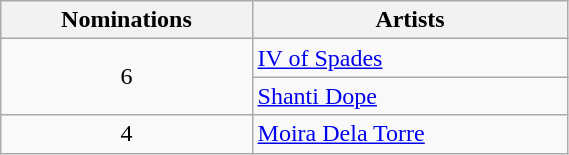<table class="wikitable"  style="width:30%;">
<tr>
<th scope="col">Nominations</th>
<th scope="col">Artists</th>
</tr>
<tr>
<td rowspan="2" align="center">6</td>
<td><a href='#'>IV of Spades</a></td>
</tr>
<tr>
<td><a href='#'>Shanti Dope</a></td>
</tr>
<tr>
<td align="center">4</td>
<td><a href='#'>Moira Dela Torre</a></td>
</tr>
</table>
